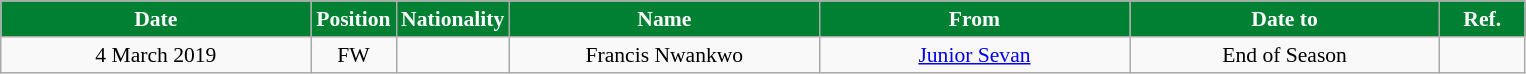<table class="wikitable"  style="text-align:center; font-size:90%; ">
<tr>
<th style="background:#008033; color:white; width:200px;">Date</th>
<th style="background:#008033; color:white; width:50px;">Position</th>
<th style="background:#008033; color:white; width:50px;">Nationality</th>
<th style="background:#008033; color:white; width:200px;">Name</th>
<th style="background:#008033; color:white; width:200px;">From</th>
<th style="background:#008033; color:white; width:200px;">Date to</th>
<th style="background:#008033; color:white; width:50px;">Ref.</th>
</tr>
<tr>
<td>4 March 2019</td>
<td>FW</td>
<td></td>
<td>Francis Nwankwo</td>
<td><a href='#'>Junior Sevan</a></td>
<td>End of Season</td>
<td></td>
</tr>
</table>
